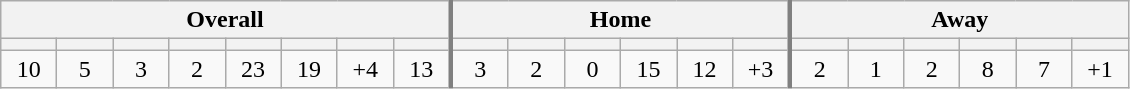<table class="wikitable" style="text-align: center;">
<tr>
<th colspan=8 style="border-right:3px solid grey;">Overall</th>
<th colspan=6 style="border-right:3px solid grey;">Home</th>
<th colspan=6>Away</th>
</tr>
<tr>
<th width=30></th>
<th width=30></th>
<th width=30></th>
<th width=30></th>
<th width=30></th>
<th width=30></th>
<th width=30></th>
<th width=30 style="border-right:3px solid grey;"></th>
<th width=30></th>
<th width=30></th>
<th width=30></th>
<th width=30></th>
<th width=30></th>
<th width=30 style="border-right:3px solid grey;"></th>
<th width=30></th>
<th width=30></th>
<th width=30></th>
<th width=30></th>
<th width=30></th>
<th width=30></th>
</tr>
<tr>
<td>10</td>
<td>5</td>
<td>3</td>
<td>2</td>
<td>23</td>
<td>19</td>
<td>+4</td>
<td width=30 style="border-right:3px solid grey;">13</td>
<td>3</td>
<td>2</td>
<td>0</td>
<td>15</td>
<td>12</td>
<td width=30 style="border-right:3px solid grey;">+3</td>
<td>2</td>
<td>1</td>
<td>2</td>
<td>8</td>
<td>7</td>
<td>+1</td>
</tr>
</table>
